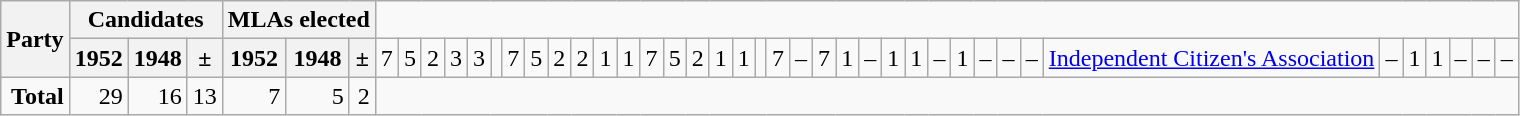<table class="wikitable" style="text-align:right;">
<tr>
<th rowspan="2" colspan="2">Party</th>
<th colspan="3">Candidates</th>
<th colspan="3">MLAs elected</th>
</tr>
<tr>
<th>1952</th>
<th>1948</th>
<th>±</th>
<th>1952</th>
<th>1948</th>
<th>±<br></th>
<td>7</td>
<td>5</td>
<td>2</td>
<td>3</td>
<td>3</td>
<td><br></td>
<td>7</td>
<td>5</td>
<td>2</td>
<td>2</td>
<td>1</td>
<td>1<br></td>
<td>7</td>
<td>5</td>
<td>2</td>
<td>1</td>
<td>1</td>
<td><br></td>
<td>7</td>
<td>–</td>
<td>7</td>
<td>1</td>
<td>–</td>
<td>1<br></td>
<td>1</td>
<td>–</td>
<td>1</td>
<td>–</td>
<td>–</td>
<td>–<br></td>
<td style="text-align:left;"><a href='#'>Independent Citizen's Association</a></td>
<td>–</td>
<td>1</td>
<td>1</td>
<td>–</td>
<td>–</td>
<td>–</td>
</tr>
<tr>
<td colspan="2"><strong>Total</strong></td>
<td>29</td>
<td>16</td>
<td>13</td>
<td>7</td>
<td>5</td>
<td>2</td>
</tr>
</table>
